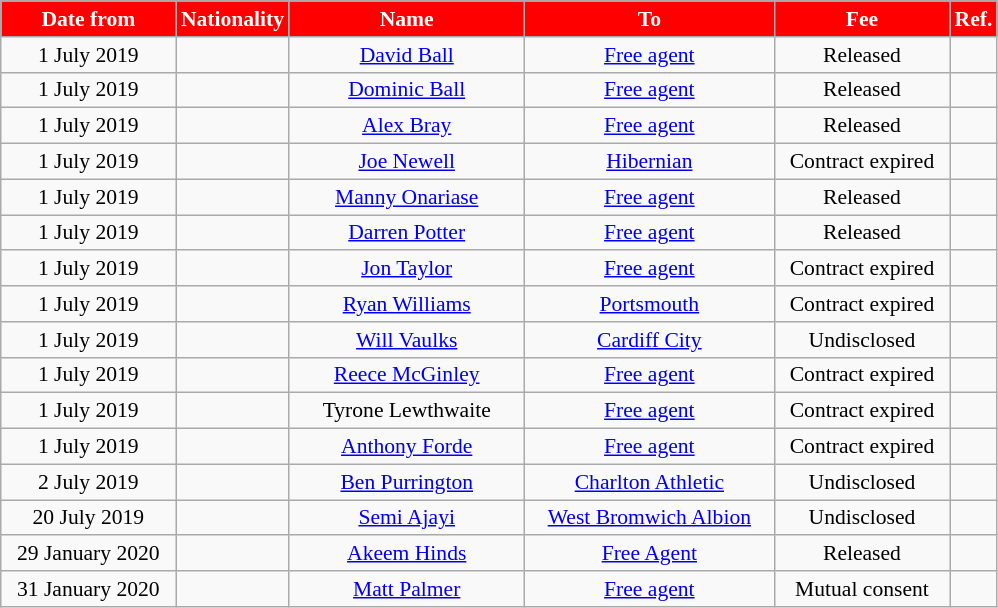<table class="wikitable"  style="text-align:center; font-size:90%; ">
<tr>
<th style="background:#FF0000; color:white; width:110px;">Date from</th>
<th style="background:#FF0000; color:white; width:50px;">Nationality</th>
<th style="background:#FF0000; color:white; width:150px;">Name</th>
<th style="background:#FF0000; color:white; width:160px;">To</th>
<th style="background:#FF0000; color:white; width:110px;">Fee</th>
<th style="background:#FF0000; color:white; width:25px;">Ref.</th>
</tr>
<tr>
<td>1 July 2019</td>
<td></td>
<td><a href='#'>David Ball</a></td>
<td><a href='#'>Free agent</a></td>
<td>Released</td>
<td></td>
</tr>
<tr>
<td>1 July 2019</td>
<td></td>
<td><a href='#'>Dominic Ball</a></td>
<td><a href='#'>Free agent</a></td>
<td>Released</td>
<td></td>
</tr>
<tr>
<td>1 July 2019</td>
<td></td>
<td><a href='#'>Alex Bray</a></td>
<td><a href='#'>Free agent</a></td>
<td>Released</td>
<td></td>
</tr>
<tr>
<td>1 July 2019</td>
<td></td>
<td><a href='#'>Joe Newell</a></td>
<td> <a href='#'>Hibernian</a></td>
<td>Contract expired</td>
<td></td>
</tr>
<tr>
<td>1 July 2019</td>
<td></td>
<td><a href='#'>Manny Onariase</a></td>
<td><a href='#'>Free agent</a></td>
<td>Released</td>
<td></td>
</tr>
<tr>
<td>1 July 2019</td>
<td></td>
<td><a href='#'>Darren Potter</a></td>
<td><a href='#'>Free agent</a></td>
<td>Released</td>
<td></td>
</tr>
<tr>
<td>1 July 2019</td>
<td></td>
<td><a href='#'>Jon Taylor</a></td>
<td><a href='#'>Free agent</a></td>
<td>Contract expired</td>
<td></td>
</tr>
<tr>
<td>1 July 2019</td>
<td></td>
<td><a href='#'>Ryan Williams</a></td>
<td> <a href='#'>Portsmouth</a></td>
<td>Contract expired</td>
<td></td>
</tr>
<tr>
<td>1 July 2019</td>
<td></td>
<td><a href='#'>Will Vaulks</a></td>
<td> <a href='#'>Cardiff City</a></td>
<td>Undisclosed</td>
<td></td>
</tr>
<tr>
<td>1 July 2019</td>
<td></td>
<td><a href='#'>Reece McGinley</a></td>
<td><a href='#'>Free agent</a></td>
<td>Contract expired</td>
<td></td>
</tr>
<tr>
<td>1 July 2019</td>
<td></td>
<td>Tyrone Lewthwaite</td>
<td><a href='#'>Free agent</a></td>
<td>Contract expired</td>
<td></td>
</tr>
<tr>
<td>1 July 2019</td>
<td></td>
<td><a href='#'>Anthony Forde</a></td>
<td><a href='#'>Free agent</a></td>
<td>Contract expired</td>
<td></td>
</tr>
<tr>
<td>2 July 2019</td>
<td></td>
<td><a href='#'>Ben Purrington</a></td>
<td> <a href='#'>Charlton Athletic</a></td>
<td>Undisclosed</td>
<td></td>
</tr>
<tr>
<td>20 July 2019</td>
<td></td>
<td><a href='#'>Semi Ajayi</a></td>
<td> <a href='#'>West Bromwich Albion</a></td>
<td>Undisclosed</td>
<td></td>
</tr>
<tr>
<td>29 January 2020</td>
<td></td>
<td><a href='#'>Akeem Hinds</a></td>
<td><a href='#'>Free Agent</a></td>
<td>Released</td>
<td></td>
</tr>
<tr>
<td>31 January 2020</td>
<td></td>
<td><a href='#'>Matt Palmer</a></td>
<td><a href='#'>Free agent</a></td>
<td>Mutual consent</td>
<td></td>
</tr>
</table>
